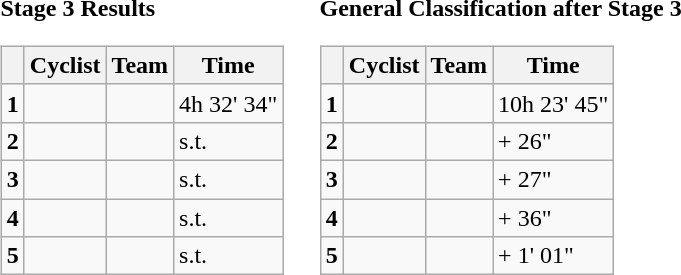<table>
<tr>
<td><strong>Stage 3 Results</strong><br><table class="wikitable">
<tr>
<th></th>
<th>Cyclist</th>
<th>Team</th>
<th>Time</th>
</tr>
<tr>
<td><strong>1</strong></td>
<td></td>
<td></td>
<td>4h 32' 34"</td>
</tr>
<tr>
<td><strong>2</strong></td>
<td></td>
<td></td>
<td>s.t.</td>
</tr>
<tr>
<td><strong>3</strong></td>
<td></td>
<td></td>
<td>s.t.</td>
</tr>
<tr>
<td><strong>4</strong></td>
<td></td>
<td></td>
<td>s.t.</td>
</tr>
<tr>
<td><strong>5</strong></td>
<td><del></del></td>
<td><del></del></td>
<td>s.t.</td>
</tr>
</table>
</td>
<td></td>
<td><strong>General Classification after Stage 3</strong><br><table class="wikitable">
<tr>
<th></th>
<th>Cyclist</th>
<th>Team</th>
<th>Time</th>
</tr>
<tr>
<td><strong>1</strong></td>
<td> </td>
<td></td>
<td>10h 23' 45"</td>
</tr>
<tr>
<td><strong>2</strong></td>
<td> </td>
<td></td>
<td>+ 26"</td>
</tr>
<tr>
<td><strong>3</strong></td>
<td></td>
<td></td>
<td>+ 27"</td>
</tr>
<tr>
<td><strong>4</strong></td>
<td></td>
<td></td>
<td>+ 36"</td>
</tr>
<tr>
<td><strong>5</strong></td>
<td></td>
<td></td>
<td>+ 1' 01"</td>
</tr>
</table>
</td>
</tr>
</table>
